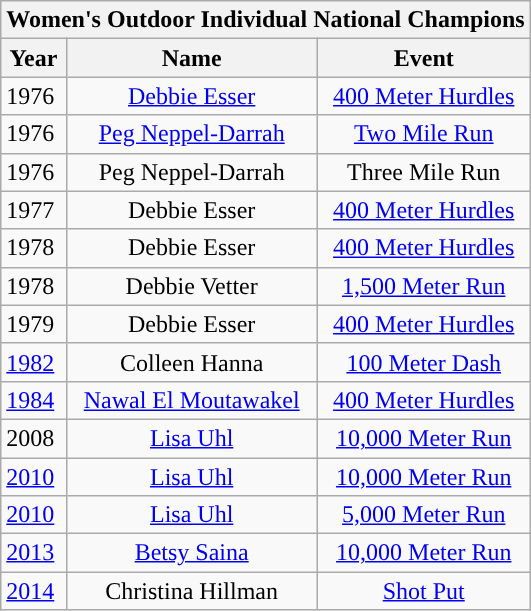<table class="wikitable">
<tr>
<th colspan="3">Women's Outdoor Individual National Champions</th>
</tr>
<tr>
<th scope="col">Year</th>
<th scope="col">Name</th>
<th scope="col">Event</th>
</tr>
<tr>
<td>1976</td>
<td style="text-align: center;"><a href='#'>Debbie Esser</a></td>
<td style="text-align: center;"><a href='#'>400 Meter Hurdles</a></td>
</tr>
<tr>
<td>1976</td>
<td style="text-align: center;"><a href='#'>Peg Neppel-Darrah</a></td>
<td style="text-align: center;"><a href='#'>Two Mile Run</a></td>
</tr>
<tr>
<td>1976</td>
<td style="text-align: center;">Peg Neppel-Darrah</td>
<td style="text-align: center;">Three Mile Run</td>
</tr>
<tr>
<td>1977</td>
<td style="text-align: center;">Debbie Esser</td>
<td style="text-align: center;"><a href='#'>400 Meter Hurdles</a></td>
</tr>
<tr>
<td>1978</td>
<td style="text-align: center;">Debbie Esser</td>
<td style="text-align: center;"><a href='#'>400 Meter Hurdles</a></td>
</tr>
<tr>
<td>1978</td>
<td style="text-align: center;">Debbie Vetter</td>
<td style="text-align: center;"><a href='#'>1,500 Meter Run</a></td>
</tr>
<tr>
<td>1979</td>
<td style="text-align: center;">Debbie Esser</td>
<td style="text-align: center;"><a href='#'>400 Meter Hurdles</a></td>
</tr>
<tr>
<td><a href='#'>1982</a></td>
<td style="text-align: center;">Colleen Hanna</td>
<td style="text-align: center;"><a href='#'>100 Meter Dash</a></td>
</tr>
<tr>
<td><a href='#'>1984</a></td>
<td style="text-align: center;"><a href='#'>Nawal El Moutawakel</a></td>
<td style="text-align: center;"><a href='#'>400 Meter Hurdles</a></td>
</tr>
<tr>
<td>2008</td>
<td style="text-align: center;"><a href='#'>Lisa Uhl</a></td>
<td style="text-align: center;"><a href='#'>10,000 Meter Run</a></td>
</tr>
<tr>
<td><a href='#'>2010</a></td>
<td style="text-align: center;"><a href='#'>Lisa Uhl</a></td>
<td style="text-align: center;"><a href='#'>10,000 Meter Run</a></td>
</tr>
<tr>
<td><a href='#'>2010</a></td>
<td style="text-align: center;"><a href='#'>Lisa Uhl</a></td>
<td style="text-align: center;"><a href='#'>5,000 Meter Run</a></td>
</tr>
<tr>
<td><a href='#'>2013</a></td>
<td style="text-align: center;"><a href='#'>Betsy Saina</a></td>
<td style="text-align: center;"><a href='#'>10,000 Meter Run</a></td>
</tr>
<tr>
<td><a href='#'>2014</a></td>
<td style="text-align: center;">Christina Hillman</td>
<td style="text-align: center;"><a href='#'>Shot Put</a></td>
</tr>
</table>
